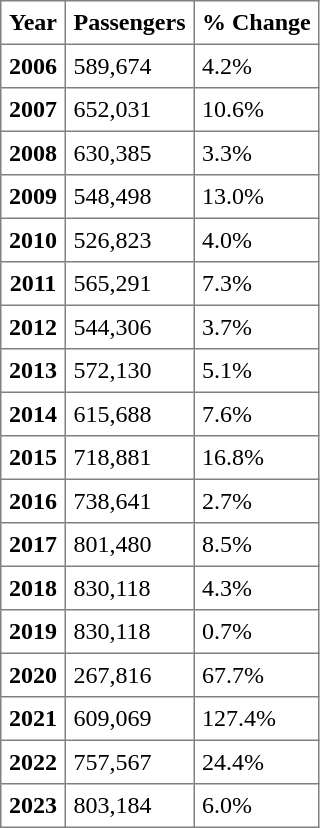<table class="toccolours sortable" border="1" cellpadding="5" style="border-collapse:collapse">
<tr>
<th>Year</th>
<th>Passengers</th>
<th>% Change</th>
</tr>
<tr>
<th>2006</th>
<td>589,674</td>
<td>4.2%</td>
</tr>
<tr>
<th>2007</th>
<td>652,031</td>
<td>10.6%</td>
</tr>
<tr>
<th>2008</th>
<td>630,385</td>
<td>3.3%</td>
</tr>
<tr>
<th>2009</th>
<td>548,498</td>
<td>13.0%</td>
</tr>
<tr>
<th>2010</th>
<td>526,823</td>
<td>4.0%</td>
</tr>
<tr>
<th>2011</th>
<td>565,291</td>
<td>7.3%</td>
</tr>
<tr>
<th>2012</th>
<td>544,306</td>
<td>3.7%</td>
</tr>
<tr>
<th>2013</th>
<td>572,130</td>
<td>5.1%</td>
</tr>
<tr>
<th>2014</th>
<td>615,688</td>
<td>7.6%</td>
</tr>
<tr>
<th>2015</th>
<td>718,881</td>
<td>16.8%</td>
</tr>
<tr>
<th>2016</th>
<td>738,641</td>
<td>2.7%</td>
</tr>
<tr>
<th>2017</th>
<td>801,480</td>
<td>8.5%</td>
</tr>
<tr>
<th>2018</th>
<td>830,118</td>
<td>4.3%</td>
</tr>
<tr>
<th>2019</th>
<td>830,118</td>
<td>0.7%</td>
</tr>
<tr>
<th>2020</th>
<td>267,816</td>
<td>67.7%</td>
</tr>
<tr>
<th>2021</th>
<td>609,069</td>
<td>127.4%</td>
</tr>
<tr>
<th>2022</th>
<td>757,567</td>
<td>24.4%</td>
</tr>
<tr>
<th>2023</th>
<td>803,184</td>
<td>6.0%</td>
</tr>
</table>
